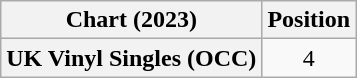<table class="wikitable plainrowheaders sortable" style="text-align:center">
<tr>
<th scope="col">Chart (2023)</th>
<th scope="col">Position</th>
</tr>
<tr>
<th scope="row">UK Vinyl Singles (OCC)</th>
<td>4</td>
</tr>
</table>
